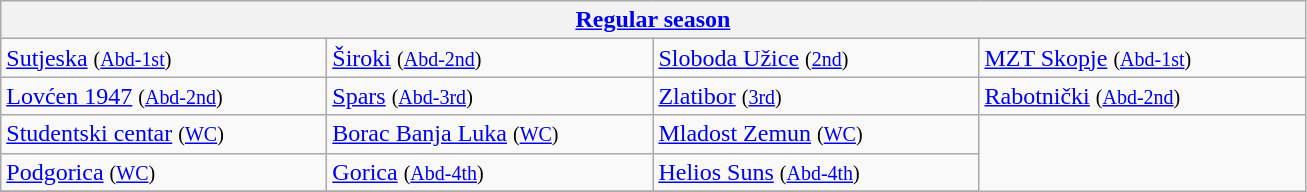<table class="wikitable" style="white-space: nowrap;">
<tr>
<th colspan="4"><a href='#'>Regular season</a></th>
</tr>
<tr>
<td width="210"> <a href='#'>Sutjeska</a> <small>(<a href='#'>Abd-1st</a>)</small></td>
<td width="210"> <a href='#'>Široki</a> <small>(<a href='#'>Abd-2nd</a>)</small></td>
<td width="210"> <a href='#'>Sloboda Užice</a> <small>(<a href='#'>2nd</a>)</small></td>
<td width="210"> <a href='#'>MZT Skopje</a> <small>(<a href='#'>Abd-1st</a>)</small></td>
</tr>
<tr>
<td width="210"> <a href='#'>Lovćen 1947</a> <small>(<a href='#'>Abd-2nd</a>)</small></td>
<td width="210"> <a href='#'>Spars</a> <small>(<a href='#'>Abd-3rd</a>)</small></td>
<td width="210"> <a href='#'>Zlatibor</a> <small>(<a href='#'>3rd</a>)</small></td>
<td width="210"> <a href='#'>Rabotnički</a> <small>(<a href='#'>Abd-2nd</a>)</small></td>
</tr>
<tr>
<td width="210"> <a href='#'>Studentski centar</a> <small>(<a href='#'>WC</a>)</small></td>
<td width="210"> <a href='#'>Borac Banja Luka</a> <small>(<a href='#'>WC</a>)</small></td>
<td width="210"> <a href='#'>Mladost Zemun</a> <small>(<a href='#'>WC</a>)</small></td>
</tr>
<tr>
<td width="210"> <a href='#'>Podgorica</a> <small>(<a href='#'>WC</a>)</small></td>
<td width="210"> <a href='#'>Gorica</a> <small>(<a href='#'>Abd-4th</a>)</small></td>
<td width="210"> <a href='#'>Helios Suns</a> <small>(<a href='#'>Abd-4th</a>)</small></td>
</tr>
<tr>
</tr>
</table>
